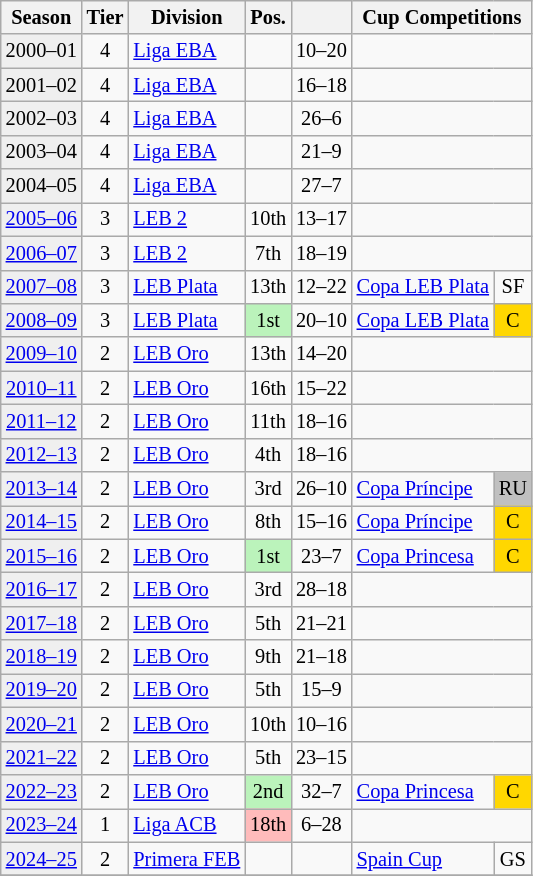<table class="wikitable" style="font-size:85%; text-align:center">
<tr>
<th>Season</th>
<th>Tier</th>
<th>Division</th>
<th>Pos.</th>
<th></th>
<th colspan=2>Cup Competitions</th>
</tr>
<tr>
<td bgcolor=#efefef>2000–01</td>
<td>4</td>
<td align=left><a href='#'>Liga EBA</a></td>
<td></td>
<td>10–20</td>
<td colspan=2></td>
</tr>
<tr>
<td bgcolor=#efefef>2001–02</td>
<td>4</td>
<td align=left><a href='#'>Liga EBA</a></td>
<td></td>
<td>16–18</td>
<td colspan=2></td>
</tr>
<tr>
<td bgcolor=#efefef>2002–03</td>
<td>4</td>
<td align=left><a href='#'>Liga EBA</a></td>
<td></td>
<td>26–6</td>
<td colspan=2></td>
</tr>
<tr>
<td bgcolor=#efefef>2003–04</td>
<td>4</td>
<td align=left><a href='#'>Liga EBA</a></td>
<td></td>
<td>21–9</td>
<td colspan=2></td>
</tr>
<tr>
<td bgcolor=#efefef>2004–05</td>
<td>4</td>
<td align=left><a href='#'>Liga EBA</a></td>
<td></td>
<td>27–7</td>
<td colspan=2></td>
</tr>
<tr>
<td bgcolor=#efefef><a href='#'>2005–06</a></td>
<td>3</td>
<td align=left><a href='#'>LEB 2</a></td>
<td>10th</td>
<td>13–17</td>
<td colspan=2></td>
</tr>
<tr>
<td bgcolor=#efefef><a href='#'>2006–07</a></td>
<td>3</td>
<td align=left><a href='#'>LEB 2</a></td>
<td>7th</td>
<td>18–19</td>
<td colspan=2></td>
</tr>
<tr>
<td bgcolor=#efefef><a href='#'>2007–08</a></td>
<td>3</td>
<td align=left><a href='#'>LEB Plata</a></td>
<td>13th</td>
<td>12–22</td>
<td align=left><a href='#'>Copa LEB Plata</a></td>
<td>SF</td>
</tr>
<tr>
<td bgcolor=#efefef><a href='#'>2008–09</a></td>
<td>3</td>
<td align=left><a href='#'>LEB Plata</a></td>
<td bgcolor=#BBF3BB>1st</td>
<td>20–10</td>
<td align=left><a href='#'>Copa LEB Plata</a></td>
<td bgcolor=gold>C</td>
</tr>
<tr>
<td bgcolor=#efefef><a href='#'>2009–10</a></td>
<td>2</td>
<td align=left><a href='#'>LEB Oro</a></td>
<td>13th</td>
<td>14–20</td>
<td colspan=2></td>
</tr>
<tr>
<td bgcolor=#efefef><a href='#'>2010–11</a></td>
<td>2</td>
<td align=left><a href='#'>LEB Oro</a></td>
<td>16th</td>
<td>15–22</td>
<td colspan=2></td>
</tr>
<tr>
<td bgcolor=#efefef><a href='#'>2011–12</a></td>
<td>2</td>
<td align=left><a href='#'>LEB Oro</a></td>
<td>11th</td>
<td>18–16</td>
<td colspan=2></td>
</tr>
<tr>
<td bgcolor=#efefef><a href='#'>2012–13</a></td>
<td>2</td>
<td align=left><a href='#'>LEB Oro</a></td>
<td>4th</td>
<td>18–16</td>
<td colspan=2></td>
</tr>
<tr>
<td bgcolor=#efefef><a href='#'>2013–14</a></td>
<td>2</td>
<td align=left><a href='#'>LEB Oro</a></td>
<td>3rd</td>
<td>26–10</td>
<td align=left><a href='#'>Copa Príncipe</a></td>
<td bgcolor=silver>RU</td>
</tr>
<tr>
<td bgcolor=#efefef><a href='#'>2014–15</a></td>
<td>2</td>
<td align=left><a href='#'>LEB Oro</a></td>
<td>8th</td>
<td>15–16</td>
<td align=left><a href='#'>Copa Príncipe</a></td>
<td bgcolor=gold>C</td>
</tr>
<tr>
<td bgcolor=#efefef><a href='#'>2015–16</a></td>
<td>2</td>
<td align=left><a href='#'>LEB Oro</a></td>
<td bgcolor=#BBF3BB>1st</td>
<td>23–7</td>
<td align=left><a href='#'>Copa Princesa</a></td>
<td bgcolor=gold>C</td>
</tr>
<tr>
<td bgcolor=#efefef><a href='#'>2016–17</a></td>
<td>2</td>
<td align=left><a href='#'>LEB Oro</a></td>
<td>3rd</td>
<td>28–18</td>
<td colspan=2></td>
</tr>
<tr>
<td bgcolor=#efefef><a href='#'>2017–18</a></td>
<td>2</td>
<td align=left><a href='#'>LEB Oro</a></td>
<td>5th</td>
<td>21–21</td>
<td colspan=2></td>
</tr>
<tr>
<td bgcolor=#efefef><a href='#'>2018–19</a></td>
<td>2</td>
<td align=left><a href='#'>LEB Oro</a></td>
<td>9th</td>
<td>21–18</td>
<td colspan=2></td>
</tr>
<tr>
<td bgcolor=#efefef><a href='#'>2019–20</a></td>
<td>2</td>
<td align=left><a href='#'>LEB Oro</a></td>
<td>5th</td>
<td>15–9</td>
<td colspan=2></td>
</tr>
<tr>
<td bgcolor=#efefef><a href='#'>2020–21</a></td>
<td>2</td>
<td align=left><a href='#'>LEB Oro</a></td>
<td>10th</td>
<td>10–16</td>
<td colspan=2></td>
</tr>
<tr>
<td bgcolor=#efefef><a href='#'>2021–22</a></td>
<td>2</td>
<td align=left><a href='#'>LEB Oro</a></td>
<td>5th</td>
<td>23–15</td>
<td colspan=2></td>
</tr>
<tr>
<td bgcolor=#efefef><a href='#'>2022–23</a></td>
<td>2</td>
<td align=left><a href='#'>LEB Oro</a></td>
<td bgcolor=#BBF3BB>2nd</td>
<td>32–7</td>
<td align=left><a href='#'>Copa Princesa</a></td>
<td bgcolor=gold>C</td>
</tr>
<tr>
<td bgcolor=#efefef><a href='#'>2023–24</a></td>
<td>1</td>
<td align=left><a href='#'>Liga ACB</a></td>
<td bgcolor=#FFBBBB>18th</td>
<td>6–28</td>
<td colspan=2></td>
</tr>
<tr>
<td bgcolor=#efefef><a href='#'>2024–25</a></td>
<td>2</td>
<td align=left><a href='#'>Primera FEB</a></td>
<td></td>
<td></td>
<td align=left><a href='#'>Spain Cup</a></td>
<td>GS</td>
</tr>
<tr>
</tr>
</table>
